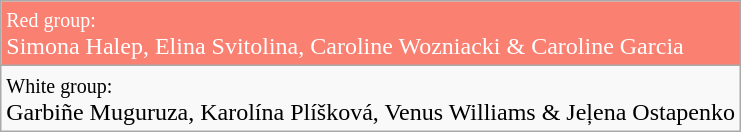<table class="wikitable">
<tr style="background: Salmon; color: white">
<td><small>Red group:</small><br>Simona Halep, Elina Svitolina, Caroline Wozniacki & Caroline Garcia</td>
</tr>
<tr>
<td><small>White group:</small><br> Garbiñe Muguruza, Karolína Plíšková, Venus Williams & Jeļena Ostapenko</td>
</tr>
</table>
